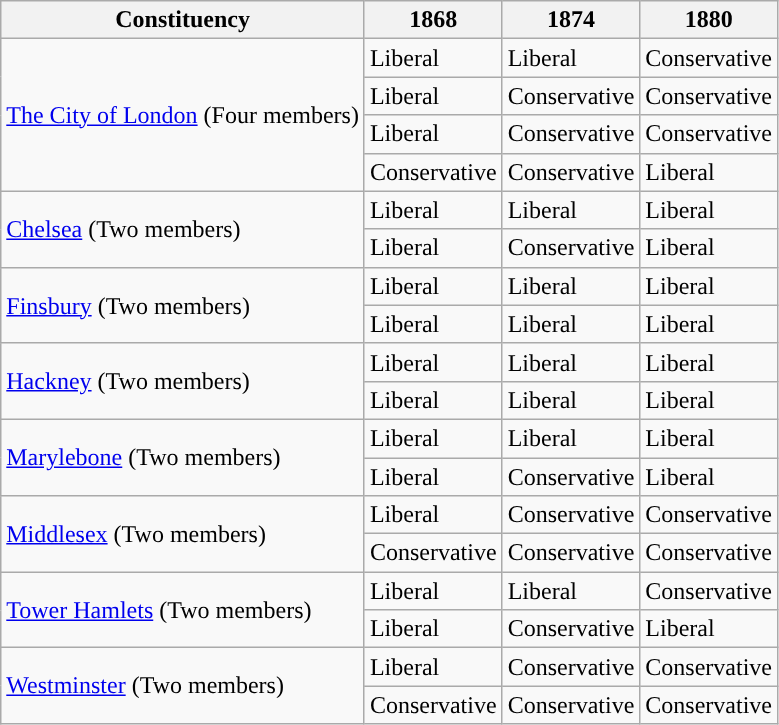<table class="wikitable">
<tr>
<th>Constituency</th>
<th>1868</th>
<th>1874</th>
<th>1880</th>
</tr>
<tr>
<td rowspan="4"><a href='#'>The City of London</a> (Four members)</td>
<td>Liberal</td>
<td>Liberal</td>
<td>Conservative</td>
</tr>
<tr>
<td>Liberal</td>
<td>Conservative</td>
<td>Conservative</td>
</tr>
<tr>
<td>Liberal</td>
<td>Conservative</td>
<td>Conservative</td>
</tr>
<tr>
<td>Conservative</td>
<td>Conservative</td>
<td>Liberal</td>
</tr>
<tr>
<td rowspan="2"><a href='#'>Chelsea</a> (Two members)</td>
<td>Liberal</td>
<td>Liberal</td>
<td>Liberal</td>
</tr>
<tr>
<td>Liberal</td>
<td>Conservative</td>
<td>Liberal</td>
</tr>
<tr>
<td rowspan="2"><a href='#'>Finsbury</a> (Two members)</td>
<td>Liberal</td>
<td>Liberal</td>
<td>Liberal</td>
</tr>
<tr>
<td>Liberal</td>
<td>Liberal</td>
<td>Liberal</td>
</tr>
<tr>
<td rowspan="2"><a href='#'>Hackney</a> (Two members)</td>
<td>Liberal</td>
<td>Liberal</td>
<td>Liberal</td>
</tr>
<tr>
<td>Liberal</td>
<td>Liberal</td>
<td>Liberal</td>
</tr>
<tr>
<td rowspan="2"><a href='#'>Marylebone</a> (Two members)</td>
<td>Liberal</td>
<td>Liberal</td>
<td>Liberal</td>
</tr>
<tr>
<td>Liberal</td>
<td>Conservative</td>
<td>Liberal</td>
</tr>
<tr>
<td rowspan="2"><a href='#'>Middlesex</a> (Two members)</td>
<td>Liberal</td>
<td>Conservative</td>
<td>Conservative</td>
</tr>
<tr>
<td>Conservative</td>
<td>Conservative</td>
<td>Conservative</td>
</tr>
<tr>
<td rowspan="2"><a href='#'>Tower Hamlets</a> (Two members)</td>
<td>Liberal</td>
<td>Liberal</td>
<td>Conservative</td>
</tr>
<tr>
<td>Liberal</td>
<td>Conservative</td>
<td>Liberal</td>
</tr>
<tr>
<td rowspan="2"><a href='#'>Westminster</a> (Two members)</td>
<td>Liberal</td>
<td>Conservative</td>
<td>Conservative</td>
</tr>
<tr>
<td>Conservative</td>
<td>Conservative</td>
<td>Conservative</td>
</tr>
</table>
